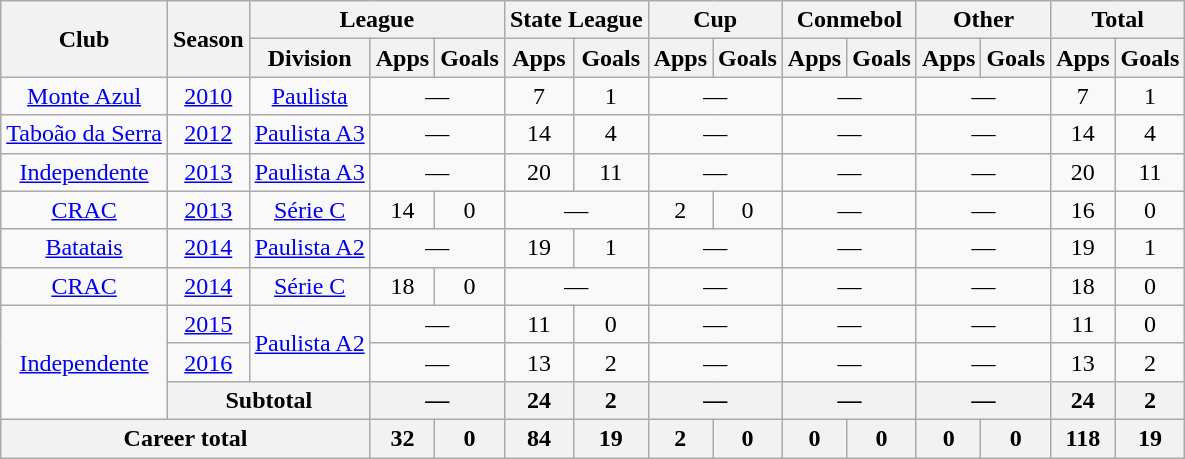<table class="wikitable" style="text-align: center;">
<tr>
<th rowspan="2">Club</th>
<th rowspan="2">Season</th>
<th colspan="3">League</th>
<th colspan="2">State League</th>
<th colspan="2">Cup</th>
<th colspan="2">Conmebol</th>
<th colspan="2">Other</th>
<th colspan="2">Total</th>
</tr>
<tr>
<th>Division</th>
<th>Apps</th>
<th>Goals</th>
<th>Apps</th>
<th>Goals</th>
<th>Apps</th>
<th>Goals</th>
<th>Apps</th>
<th>Goals</th>
<th>Apps</th>
<th>Goals</th>
<th>Apps</th>
<th>Goals</th>
</tr>
<tr>
<td valign="center"><a href='#'>Monte Azul</a></td>
<td><a href='#'>2010</a></td>
<td><a href='#'>Paulista</a></td>
<td colspan="2">—</td>
<td>7</td>
<td>1</td>
<td colspan="2">—</td>
<td colspan="2">—</td>
<td colspan="2">—</td>
<td>7</td>
<td>1</td>
</tr>
<tr>
<td valign="center"><a href='#'>Taboão da Serra</a></td>
<td><a href='#'>2012</a></td>
<td><a href='#'>Paulista A3</a></td>
<td colspan="2">—</td>
<td>14</td>
<td>4</td>
<td colspan="2">—</td>
<td colspan="2">—</td>
<td colspan="2">—</td>
<td>14</td>
<td>4</td>
</tr>
<tr>
<td valign="center"><a href='#'>Independente</a></td>
<td><a href='#'>2013</a></td>
<td><a href='#'>Paulista A3</a></td>
<td colspan="2">—</td>
<td>20</td>
<td>11</td>
<td colspan="2">—</td>
<td colspan="2">—</td>
<td colspan="2">—</td>
<td>20</td>
<td>11</td>
</tr>
<tr>
<td valign="center"><a href='#'>CRAC</a></td>
<td><a href='#'>2013</a></td>
<td><a href='#'>Série C</a></td>
<td>14</td>
<td>0</td>
<td colspan="2">—</td>
<td>2</td>
<td>0</td>
<td colspan="2">—</td>
<td colspan="2">—</td>
<td>16</td>
<td>0</td>
</tr>
<tr>
<td valign="center"><a href='#'>Batatais</a></td>
<td><a href='#'>2014</a></td>
<td><a href='#'>Paulista A2</a></td>
<td colspan="2">—</td>
<td>19</td>
<td>1</td>
<td colspan="2">—</td>
<td colspan="2">—</td>
<td colspan="2">—</td>
<td>19</td>
<td>1</td>
</tr>
<tr>
<td valign="center"><a href='#'>CRAC</a></td>
<td><a href='#'>2014</a></td>
<td><a href='#'>Série C</a></td>
<td>18</td>
<td>0</td>
<td colspan="2">—</td>
<td colspan="2">—</td>
<td colspan="2">—</td>
<td colspan="2">—</td>
<td>18</td>
<td>0</td>
</tr>
<tr>
<td rowspan=3 valign="center"><a href='#'>Independente</a></td>
<td><a href='#'>2015</a></td>
<td rowspan=2><a href='#'>Paulista A2</a></td>
<td colspan="2">—</td>
<td>11</td>
<td>0</td>
<td colspan="2">—</td>
<td colspan="2">—</td>
<td colspan="2">—</td>
<td>11</td>
<td>0</td>
</tr>
<tr>
<td><a href='#'>2016</a></td>
<td colspan="2">—</td>
<td>13</td>
<td>2</td>
<td colspan="2">—</td>
<td colspan="2">—</td>
<td colspan="2">—</td>
<td>13</td>
<td>2</td>
</tr>
<tr>
<th colspan="2"><strong>Subtotal</strong></th>
<th colspan="2">—</th>
<th>24</th>
<th>2</th>
<th colspan="2">—</th>
<th colspan="2">—</th>
<th colspan="2">—</th>
<th>24</th>
<th>2</th>
</tr>
<tr>
<th colspan="3"><strong>Career total</strong></th>
<th>32</th>
<th>0</th>
<th>84</th>
<th>19</th>
<th>2</th>
<th>0</th>
<th>0</th>
<th>0</th>
<th>0</th>
<th>0</th>
<th>118</th>
<th>19</th>
</tr>
</table>
